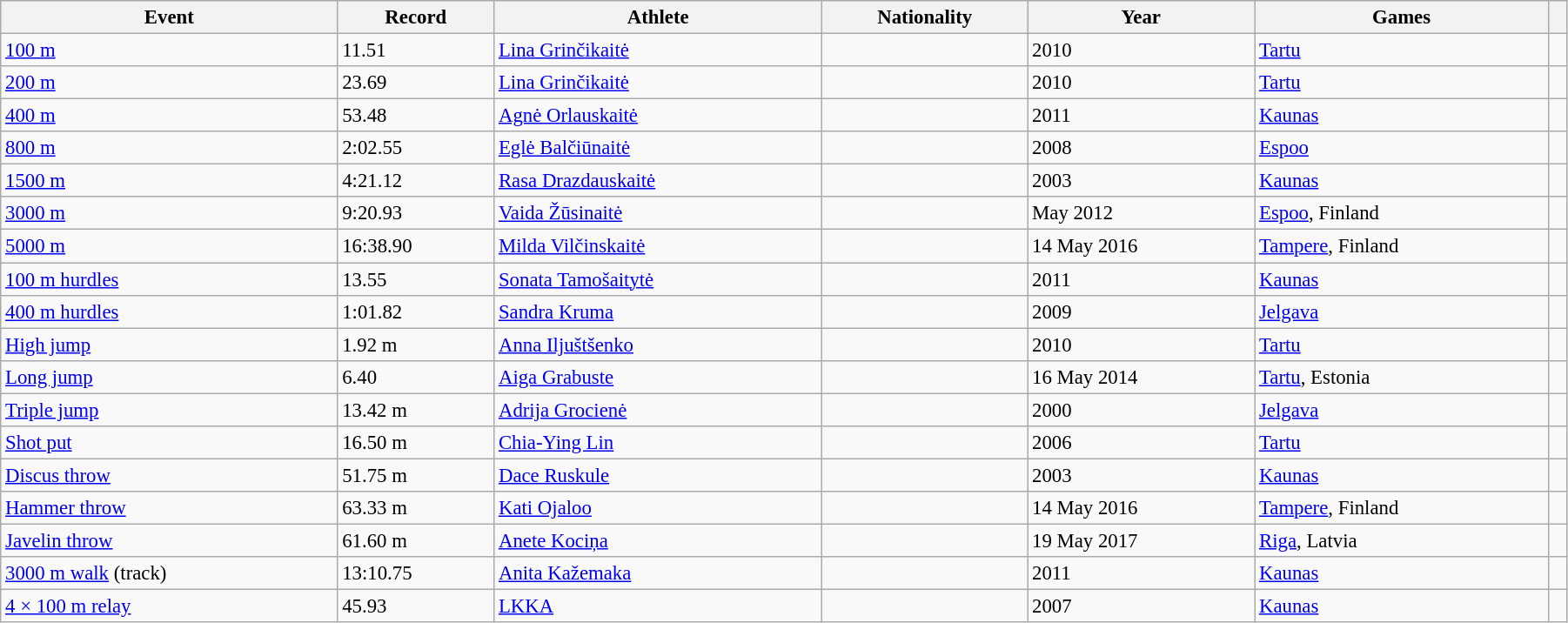<table class="wikitable" style="font-size:95%; width: 95%;">
<tr>
<th>Event</th>
<th>Record</th>
<th>Athlete</th>
<th>Nationality</th>
<th>Year</th>
<th>Games</th>
<th></th>
</tr>
<tr>
<td><a href='#'>100 m</a></td>
<td>11.51</td>
<td><a href='#'>Lina Grinčikaitė</a></td>
<td></td>
<td>2010</td>
<td> <a href='#'>Tartu</a></td>
<td></td>
</tr>
<tr>
<td><a href='#'>200 m</a></td>
<td>23.69</td>
<td><a href='#'>Lina Grinčikaitė</a></td>
<td></td>
<td>2010</td>
<td> <a href='#'>Tartu</a></td>
<td></td>
</tr>
<tr>
<td><a href='#'>400 m</a></td>
<td>53.48</td>
<td><a href='#'>Agnė Orlauskaitė</a></td>
<td></td>
<td>2011</td>
<td> <a href='#'>Kaunas</a></td>
<td></td>
</tr>
<tr>
<td><a href='#'>800 m</a></td>
<td>2:02.55</td>
<td><a href='#'>Eglė Balčiūnaitė</a></td>
<td></td>
<td>2008</td>
<td> <a href='#'>Espoo</a></td>
<td></td>
</tr>
<tr>
<td><a href='#'>1500 m</a></td>
<td>4:21.12</td>
<td><a href='#'>Rasa Drazdauskaitė</a></td>
<td></td>
<td>2003</td>
<td> <a href='#'>Kaunas</a></td>
<td></td>
</tr>
<tr>
<td><a href='#'>3000 m</a></td>
<td>9:20.93</td>
<td><a href='#'>Vaida Žūsinaitė</a></td>
<td></td>
<td>May 2012</td>
<td> <a href='#'>Espoo</a>, Finland</td>
<td></td>
</tr>
<tr>
<td><a href='#'>5000 m</a></td>
<td>16:38.90</td>
<td><a href='#'>Milda Vilčinskaitė</a></td>
<td></td>
<td>14 May 2016</td>
<td> <a href='#'>Tampere</a>, Finland</td>
<td></td>
</tr>
<tr>
<td><a href='#'>100 m hurdles</a></td>
<td>13.55</td>
<td><a href='#'>Sonata Tamošaitytė</a></td>
<td></td>
<td>2011</td>
<td> <a href='#'>Kaunas</a></td>
<td></td>
</tr>
<tr>
<td><a href='#'>400 m hurdles</a></td>
<td>1:01.82</td>
<td><a href='#'>Sandra Kruma</a></td>
<td></td>
<td>2009</td>
<td> <a href='#'>Jelgava</a></td>
<td></td>
</tr>
<tr>
<td><a href='#'>High jump</a></td>
<td>1.92 m</td>
<td><a href='#'>Anna Iljuštšenko</a></td>
<td></td>
<td>2010</td>
<td> <a href='#'>Tartu</a></td>
<td></td>
</tr>
<tr>
<td><a href='#'>Long jump</a></td>
<td>6.40 </td>
<td><a href='#'>Aiga Grabuste</a></td>
<td></td>
<td>16 May 2014</td>
<td> <a href='#'>Tartu</a>, Estonia</td>
<td></td>
</tr>
<tr>
<td><a href='#'>Triple jump</a></td>
<td>13.42 m</td>
<td><a href='#'>Adrija Grocienė</a></td>
<td></td>
<td>2000</td>
<td> <a href='#'>Jelgava</a></td>
<td></td>
</tr>
<tr>
<td><a href='#'>Shot put</a></td>
<td>16.50 m</td>
<td><a href='#'>Chia-Ying Lin</a></td>
<td></td>
<td>2006</td>
<td> <a href='#'>Tartu</a></td>
<td></td>
</tr>
<tr>
<td><a href='#'>Discus throw</a></td>
<td>51.75 m</td>
<td><a href='#'>Dace Ruskule</a></td>
<td></td>
<td>2003</td>
<td> <a href='#'>Kaunas</a></td>
<td></td>
</tr>
<tr>
<td><a href='#'>Hammer throw</a></td>
<td>63.33 m</td>
<td><a href='#'>Kati Ojaloo</a></td>
<td></td>
<td>14 May 2016</td>
<td> <a href='#'>Tampere</a>, Finland</td>
<td></td>
</tr>
<tr>
<td><a href='#'>Javelin throw</a></td>
<td>61.60 m</td>
<td><a href='#'>Anete Kociņa</a></td>
<td></td>
<td>19 May 2017</td>
<td> <a href='#'>Riga</a>, Latvia</td>
<td></td>
</tr>
<tr>
<td><a href='#'>3000 m walk</a> (track)</td>
<td>13:10.75</td>
<td><a href='#'>Anita Kažemaka</a></td>
<td></td>
<td>2011</td>
<td> <a href='#'>Kaunas</a></td>
<td></td>
</tr>
<tr>
<td><a href='#'>4 × 100 m relay</a></td>
<td>45.93</td>
<td><a href='#'>LKKA</a></td>
<td></td>
<td>2007</td>
<td> <a href='#'>Kaunas</a></td>
<td></td>
</tr>
</table>
